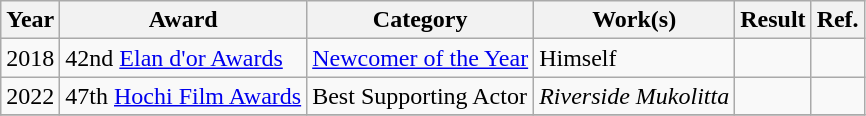<table class="wikitable sortable">
<tr>
<th>Year</th>
<th>Award</th>
<th>Category</th>
<th>Work(s)</th>
<th>Result</th>
<th class="unsortable">Ref.</th>
</tr>
<tr>
<td>2018</td>
<td>42nd <a href='#'>Elan d'or Awards</a></td>
<td><a href='#'>Newcomer of the Year</a></td>
<td>Himself</td>
<td></td>
<td></td>
</tr>
<tr>
<td>2022</td>
<td>47th <a href='#'>Hochi Film Awards</a></td>
<td>Best Supporting Actor</td>
<td><em>Riverside Mukolitta</em></td>
<td></td>
<td></td>
</tr>
<tr>
</tr>
</table>
